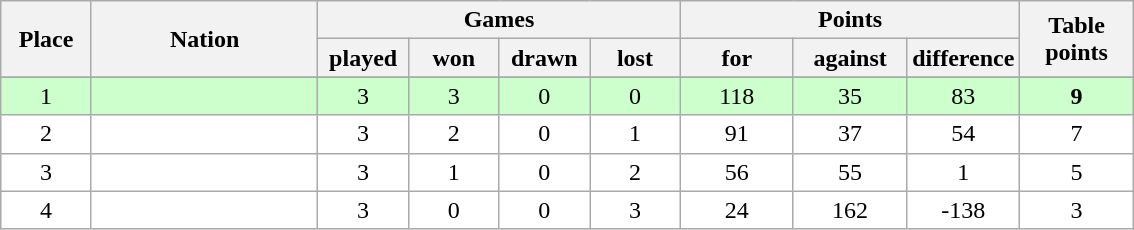<table class="wikitable">
<tr>
<th rowspan=2 width="8%">Place</th>
<th rowspan=2 width="20%">Nation</th>
<th colspan=4 width="32%">Games</th>
<th colspan=3 width="30%">Points</th>
<th rowspan=2 width="10%">Table<br>points</th>
</tr>
<tr>
<th width="8%">played</th>
<th width="8%">won</th>
<th width="8%">drawn</th>
<th width="8%">lost</th>
<th width="10%">for</th>
<th width="10%">against</th>
<th width="10%">difference</th>
</tr>
<tr>
</tr>
<tr bgcolor=#ccffcc align=center>
<td>1</td>
<td align=left><strong></strong></td>
<td>3</td>
<td>3</td>
<td>0</td>
<td>0</td>
<td>118</td>
<td>35</td>
<td>83</td>
<td><strong>9</strong></td>
</tr>
<tr bgcolor=#ffffff align=center>
<td>2</td>
<td align=left></td>
<td>3</td>
<td>2</td>
<td>0</td>
<td>1</td>
<td>91</td>
<td>37</td>
<td>54</td>
<td>7</td>
</tr>
<tr bgcolor=#ffffff align=center>
<td>3</td>
<td align=left></td>
<td>3</td>
<td>1</td>
<td>0</td>
<td>2</td>
<td>56</td>
<td>55</td>
<td>1</td>
<td>5</td>
</tr>
<tr bgcolor=#ffffff align=center>
<td>4</td>
<td align=left><em></em></td>
<td>3</td>
<td>0</td>
<td>0</td>
<td>3</td>
<td>24</td>
<td>162</td>
<td>-138</td>
<td>3</td>
</tr>
</table>
